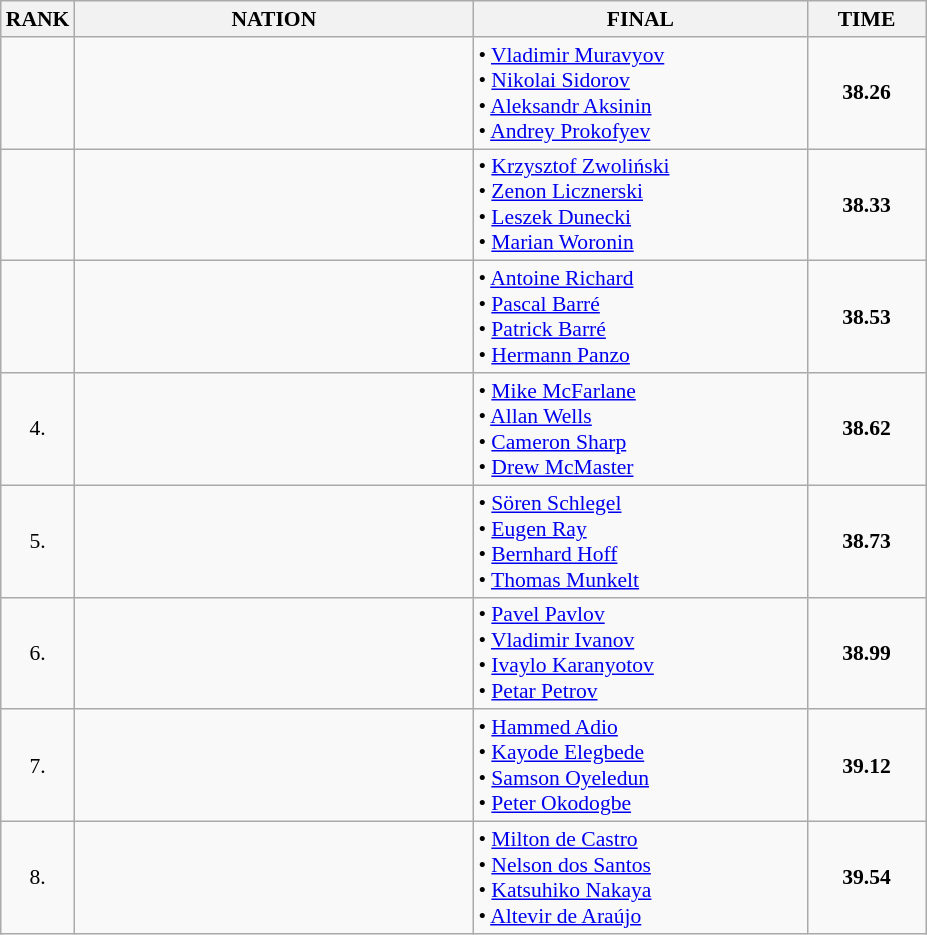<table class="wikitable" style="border-collapse: collapse; font-size: 90%;">
<tr>
<th>RANK</th>
<th style="width: 18em">NATION</th>
<th style="width: 15em">FINAL</th>
<th style="width: 5em">TIME</th>
</tr>
<tr>
<td align="center"></td>
<td align="center"></td>
<td>• <a href='#'>Vladimir Muravyov</a><br>• <a href='#'>Nikolai Sidorov</a><br>• <a href='#'>Aleksandr Aksinin</a><br>• <a href='#'>Andrey Prokofyev</a></td>
<td align="center"><strong>38.26</strong></td>
</tr>
<tr>
<td align="center"></td>
<td align="center"></td>
<td>• <a href='#'>Krzysztof Zwoliński</a><br>• <a href='#'>Zenon Licznerski</a><br>• <a href='#'>Leszek Dunecki</a><br>• <a href='#'>Marian Woronin</a></td>
<td align="center"><strong>38.33</strong></td>
</tr>
<tr>
<td align="center"></td>
<td align="center"></td>
<td>• <a href='#'>Antoine Richard</a><br>• <a href='#'>Pascal Barré</a><br>• <a href='#'>Patrick Barré</a><br>• <a href='#'>Hermann Panzo</a></td>
<td align="center"><strong>38.53</strong></td>
</tr>
<tr>
<td align="center">4.</td>
<td align="center"></td>
<td>• <a href='#'>Mike McFarlane</a><br>• <a href='#'>Allan Wells</a><br>• <a href='#'>Cameron Sharp</a><br>• <a href='#'>Drew McMaster</a></td>
<td align="center"><strong>38.62</strong></td>
</tr>
<tr>
<td align="center">5.</td>
<td align="center"></td>
<td>• <a href='#'>Sören Schlegel</a><br>• <a href='#'>Eugen Ray</a><br>• <a href='#'>Bernhard Hoff</a><br>• <a href='#'>Thomas Munkelt</a></td>
<td align="center"><strong>38.73</strong></td>
</tr>
<tr>
<td align="center">6.</td>
<td align="center"></td>
<td>• <a href='#'>Pavel Pavlov</a><br>• <a href='#'>Vladimir Ivanov</a><br>• <a href='#'>Ivaylo Karanyotov</a><br>• <a href='#'>Petar Petrov</a></td>
<td align="center"><strong>38.99</strong></td>
</tr>
<tr>
<td align="center">7.</td>
<td align="center"></td>
<td>• <a href='#'>Hammed Adio</a><br>• <a href='#'>Kayode Elegbede</a><br>• <a href='#'>Samson Oyeledun</a><br>• <a href='#'>Peter Okodogbe</a></td>
<td align="center"><strong>39.12</strong></td>
</tr>
<tr>
<td align="center">8.</td>
<td align="center"></td>
<td>• <a href='#'>Milton de Castro</a><br>• <a href='#'>Nelson dos Santos</a><br>• <a href='#'>Katsuhiko Nakaya</a><br>• <a href='#'>Altevir de Araújo</a></td>
<td align="center"><strong>39.54</strong></td>
</tr>
</table>
